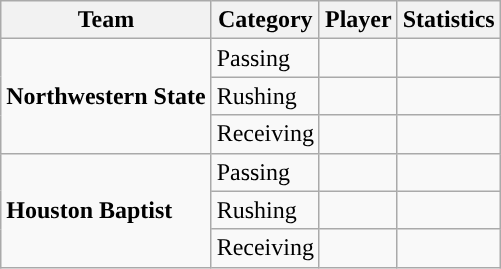<table class="wikitable" style="float: left;">
<tr>
<th>Team</th>
<th>Category</th>
<th>Player</th>
<th>Statistics</th>
</tr>
<tr>
<td rowspan=3><strong>Northwestern State</strong></td>
<td>Passing</td>
<td> </td>
<td> </td>
</tr>
<tr>
<td>Rushing</td>
<td> </td>
<td> </td>
</tr>
<tr>
<td>Receiving</td>
<td> </td>
<td> </td>
</tr>
<tr>
<td rowspan=3><strong>Houston Baptist</strong></td>
<td>Passing</td>
<td> </td>
<td> </td>
</tr>
<tr>
<td>Rushing</td>
<td> </td>
<td> </td>
</tr>
<tr>
<td>Receiving</td>
<td> </td>
<td> </td>
</tr>
</table>
